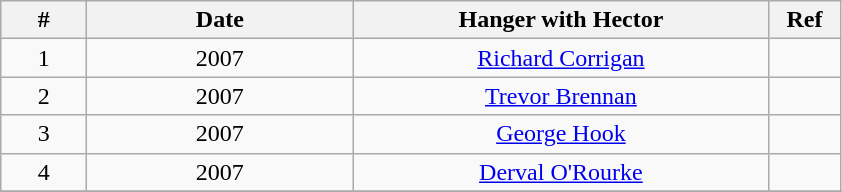<table class="wikitable">
<tr>
<th width="50" rowspan="1">#</th>
<th width="170" rowspan="1">Date</th>
<th width="270" rowspan="1">Hanger with Hector</th>
<th width="40" rowspan="1">Ref</th>
</tr>
<tr>
<td align="center">1</td>
<td align="center">2007</td>
<td align="center"><a href='#'>Richard Corrigan</a></td>
<td align="center"></td>
</tr>
<tr>
<td align="center">2</td>
<td align="center">2007</td>
<td align="center"><a href='#'>Trevor Brennan</a></td>
<td align="center"></td>
</tr>
<tr>
<td align="center">3</td>
<td align="center">2007</td>
<td align="center"><a href='#'>George Hook</a></td>
<td align="center"></td>
</tr>
<tr>
<td align="center">4</td>
<td align="center">2007</td>
<td align="center"><a href='#'>Derval O'Rourke</a></td>
<td align="center"></td>
</tr>
<tr>
</tr>
</table>
